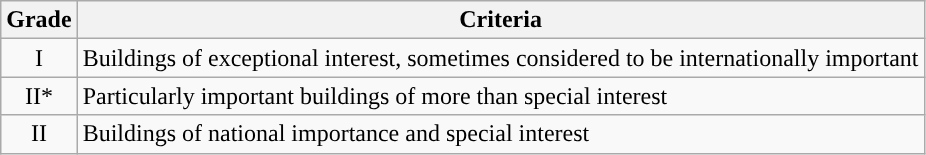<table class="wikitable">
<tr>
<th>Grade</th>
<th>Criteria</th>
</tr>
<tr>
<td align="center" >I</td>
<td>Buildings of exceptional interest, sometimes considered to be internationally important</td>
</tr>
<tr>
<td align="center" >II*</td>
<td>Particularly important buildings of more than special interest</td>
</tr>
<tr>
<td align="center" >II</td>
<td>Buildings of national importance and special interest</td>
</tr>
</table>
